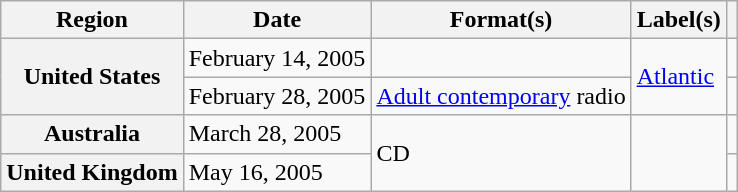<table class="wikitable plainrowheaders">
<tr>
<th scope="col">Region</th>
<th scope="col">Date</th>
<th scope="col">Format(s)</th>
<th scope="col">Label(s)</th>
<th scope="col"></th>
</tr>
<tr>
<th scope="row" rowspan="2">United States</th>
<td>February 14, 2005</td>
<td></td>
<td rowspan="2"><a href='#'>Atlantic</a></td>
<td align="center"></td>
</tr>
<tr>
<td>February 28, 2005</td>
<td><a href='#'>Adult contemporary</a> radio</td>
<td align="center"></td>
</tr>
<tr>
<th scope="row">Australia</th>
<td>March 28, 2005</td>
<td rowspan="2">CD</td>
<td rowspan="2"></td>
<td align="center"></td>
</tr>
<tr>
<th scope="row">United Kingdom</th>
<td>May 16, 2005</td>
<td align="center"></td>
</tr>
</table>
